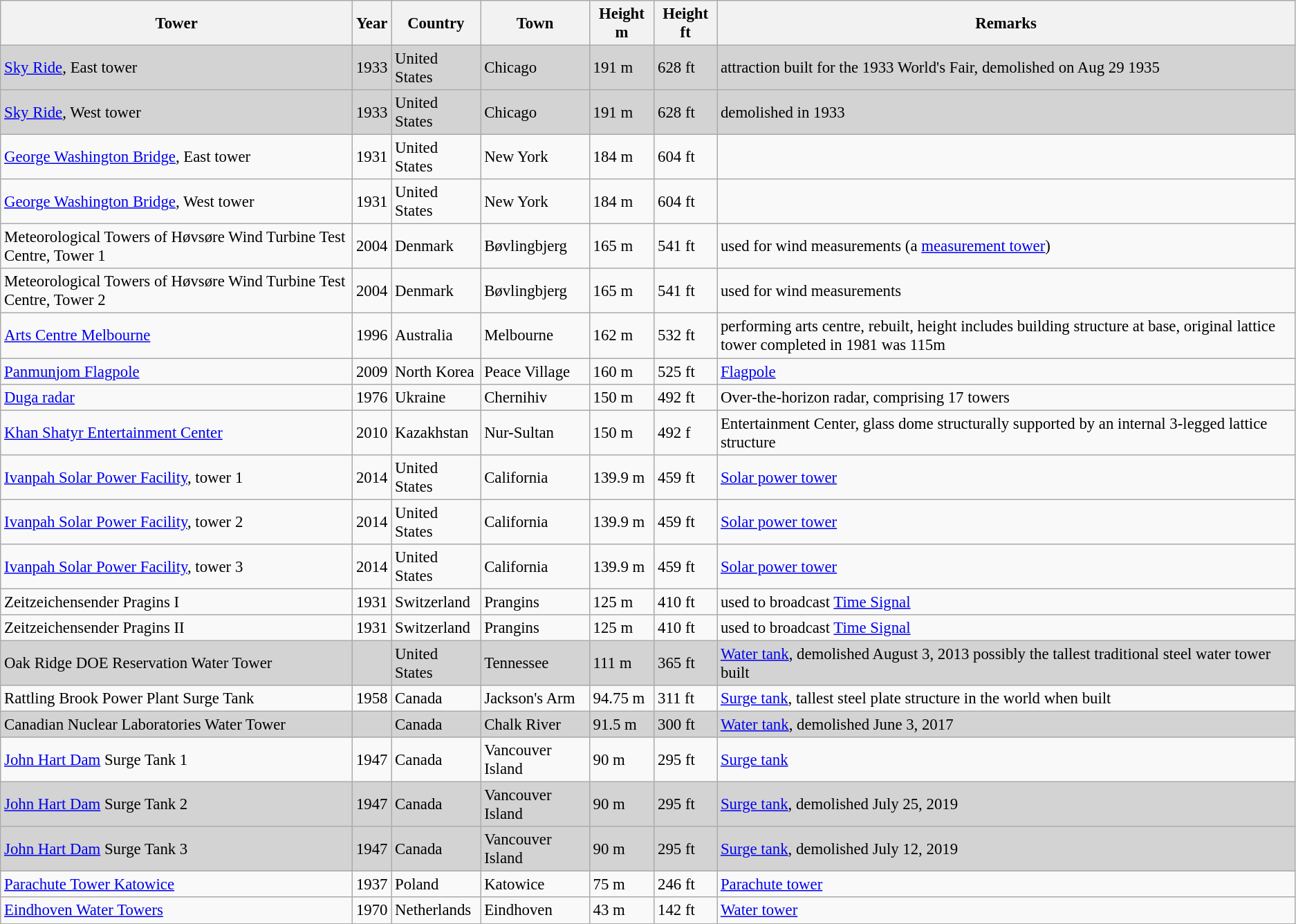<table class="wikitable sortable" style="font-size:95%;">
<tr>
<th>Tower</th>
<th>Year</th>
<th>Country</th>
<th>Town</th>
<th>Height m</th>
<th>Height ft</th>
<th class=unsortable>Remarks</th>
</tr>
<tr style="background:#d3d3d3;">
<td><a href='#'>Sky Ride</a>, East tower</td>
<td>1933</td>
<td>United States</td>
<td>Chicago</td>
<td>191 m</td>
<td>628 ft</td>
<td>attraction built for the 1933 World's Fair, demolished on Aug 29 1935</td>
</tr>
<tr style="background:#d3d3d3;">
<td><a href='#'>Sky Ride</a>, West tower</td>
<td>1933</td>
<td>United States</td>
<td>Chicago</td>
<td>191 m</td>
<td>628 ft</td>
<td>demolished in 1933</td>
</tr>
<tr>
<td><a href='#'>George Washington Bridge</a>, East tower</td>
<td>1931</td>
<td>United States</td>
<td>New York</td>
<td>184 m</td>
<td>604 ft</td>
<td></td>
</tr>
<tr>
<td><a href='#'>George Washington Bridge</a>, West tower</td>
<td>1931</td>
<td>United States</td>
<td>New York</td>
<td>184 m</td>
<td>604 ft</td>
<td></td>
</tr>
<tr>
<td>Meteorological Towers of Høvsøre Wind Turbine Test Centre, Tower 1</td>
<td>2004</td>
<td>Denmark</td>
<td>Bøvlingbjerg</td>
<td>165 m</td>
<td>541 ft</td>
<td>used for wind measurements (a <a href='#'>measurement tower</a>)</td>
</tr>
<tr>
<td>Meteorological Towers of Høvsøre Wind Turbine Test Centre, Tower 2</td>
<td>2004</td>
<td>Denmark</td>
<td>Bøvlingbjerg</td>
<td>165 m</td>
<td>541 ft</td>
<td>used for wind measurements</td>
</tr>
<tr>
<td><a href='#'>Arts Centre Melbourne</a></td>
<td>1996</td>
<td>Australia</td>
<td>Melbourne</td>
<td>162 m</td>
<td>532 ft</td>
<td>performing arts centre, rebuilt, height includes building structure at base, original lattice tower completed in 1981 was 115m</td>
</tr>
<tr>
<td><a href='#'>Panmunjom Flagpole</a></td>
<td>2009</td>
<td>North Korea</td>
<td>Peace Village</td>
<td>160 m</td>
<td>525 ft</td>
<td><a href='#'>Flagpole</a></td>
</tr>
<tr>
<td><a href='#'>Duga radar</a></td>
<td>1976</td>
<td>Ukraine</td>
<td>Chernihiv</td>
<td>150 m</td>
<td>492 ft</td>
<td>Over-the-horizon radar, comprising 17 towers</td>
</tr>
<tr>
<td><a href='#'>Khan Shatyr Entertainment Center</a></td>
<td>2010</td>
<td>Kazakhstan</td>
<td>Nur-Sultan</td>
<td>150 m</td>
<td>492 f</td>
<td>Entertainment Center, glass dome structurally supported by an internal 3-legged lattice structure</td>
</tr>
<tr>
<td><a href='#'>Ivanpah Solar Power Facility</a>, tower 1</td>
<td>2014</td>
<td>United States</td>
<td>California</td>
<td>139.9 m</td>
<td>459 ft</td>
<td><a href='#'>Solar power tower</a></td>
</tr>
<tr>
<td><a href='#'>Ivanpah Solar Power Facility</a>, tower 2</td>
<td>2014</td>
<td>United States</td>
<td>California</td>
<td>139.9 m</td>
<td>459 ft</td>
<td><a href='#'>Solar power tower</a></td>
</tr>
<tr>
<td><a href='#'>Ivanpah Solar Power Facility</a>, tower 3</td>
<td>2014</td>
<td>United States</td>
<td>California</td>
<td>139.9 m</td>
<td>459 ft</td>
<td><a href='#'>Solar power tower</a></td>
</tr>
<tr>
<td>Zeitzeichensender Pragins I</td>
<td>1931</td>
<td>Switzerland</td>
<td>Prangins</td>
<td>125 m</td>
<td>410 ft</td>
<td>used to broadcast <a href='#'>Time Signal</a></td>
</tr>
<tr>
<td>Zeitzeichensender Pragins II</td>
<td>1931</td>
<td>Switzerland</td>
<td>Prangins</td>
<td>125 m</td>
<td>410 ft</td>
<td>used to broadcast <a href='#'>Time Signal</a></td>
</tr>
<tr style="background:#d3d3d3;">
<td>Oak Ridge DOE Reservation Water Tower</td>
<td></td>
<td>United States</td>
<td>Tennessee</td>
<td>111 m</td>
<td>365 ft</td>
<td><a href='#'>Water tank</a>, demolished August 3, 2013 possibly the tallest traditional steel water tower built</td>
</tr>
<tr>
<td>Rattling Brook Power Plant Surge Tank</td>
<td>1958</td>
<td>Canada</td>
<td>Jackson's Arm</td>
<td>94.75 m</td>
<td>311 ft</td>
<td><a href='#'>Surge tank</a>, tallest steel plate structure in the world when built</td>
</tr>
<tr style="background:#d3d3d3;">
<td>Canadian Nuclear Laboratories Water Tower</td>
<td></td>
<td>Canada</td>
<td>Chalk River</td>
<td>91.5 m</td>
<td>300 ft</td>
<td><a href='#'>Water tank</a>, demolished June 3, 2017</td>
</tr>
<tr>
<td><a href='#'>John Hart Dam</a> Surge Tank 1</td>
<td>1947</td>
<td>Canada</td>
<td>Vancouver Island</td>
<td>90 m</td>
<td>295 ft</td>
<td><a href='#'>Surge tank</a></td>
</tr>
<tr style="background:#d3d3d3;">
<td><a href='#'>John Hart Dam</a> Surge Tank 2</td>
<td>1947</td>
<td>Canada</td>
<td>Vancouver Island</td>
<td>90 m</td>
<td>295 ft</td>
<td><a href='#'>Surge tank</a>, demolished July 25, 2019</td>
</tr>
<tr style="background:#d3d3d3;">
<td><a href='#'>John Hart Dam</a> Surge Tank 3</td>
<td>1947</td>
<td>Canada</td>
<td>Vancouver Island</td>
<td>90 m</td>
<td>295 ft</td>
<td><a href='#'>Surge tank</a>, demolished July 12, 2019</td>
</tr>
<tr>
<td><a href='#'>Parachute Tower Katowice</a></td>
<td>1937</td>
<td>Poland</td>
<td>Katowice</td>
<td>75 m</td>
<td>246 ft</td>
<td><a href='#'>Parachute tower</a></td>
</tr>
<tr>
<td><a href='#'>Eindhoven Water Towers</a></td>
<td>1970</td>
<td>Netherlands</td>
<td>Eindhoven</td>
<td>43 m</td>
<td>142 ft</td>
<td><a href='#'>Water tower</a></td>
</tr>
</table>
